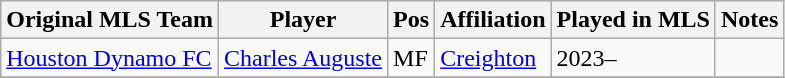<table class="wikitable sortable">
<tr>
<th>Original MLS Team</th>
<th>Player</th>
<th>Pos</th>
<th>Affiliation</th>
<th>Played in MLS</th>
<th>Notes</th>
</tr>
<tr>
<td><a href='#'>Houston Dynamo FC</a></td>
<td> <a href='#'>Charles Auguste</a></td>
<td>MF</td>
<td><a href='#'>Creighton</a></td>
<td>2023–</td>
<td></td>
</tr>
<tr>
</tr>
</table>
